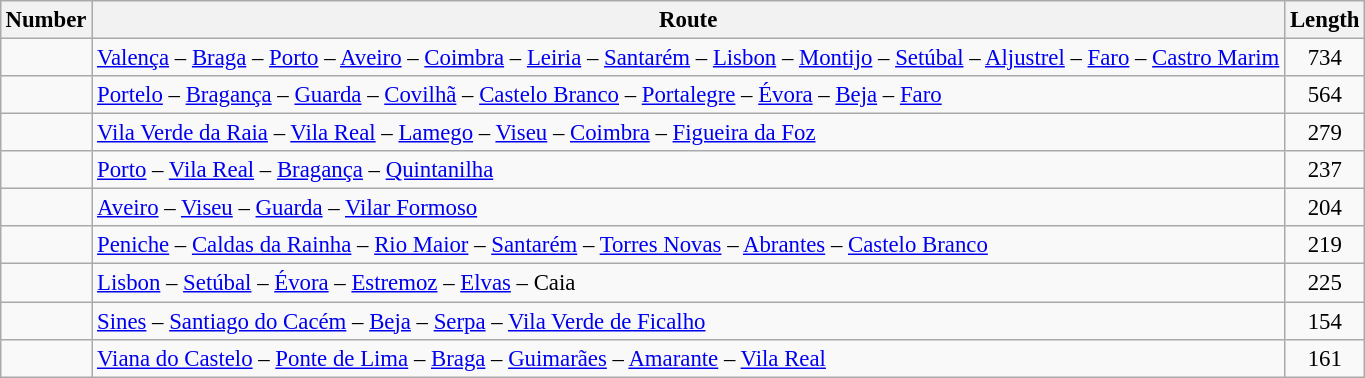<table class="wikitable sortable" style="margin:0.5em; padding:0.5em; font-size:95%;">
<tr>
<th>Number</th>
<th class=unsortable>Route</th>
<th>Length </th>
</tr>
<tr>
<td></td>
<td><a href='#'>Valença</a> – <a href='#'>Braga</a> – <a href='#'>Porto</a> – <a href='#'>Aveiro</a> – <a href='#'>Coimbra</a> – <a href='#'>Leiria</a> – <a href='#'>Santarém</a> – <a href='#'>Lisbon</a> – <a href='#'>Montijo</a> – <a href='#'>Setúbal</a> – <a href='#'>Aljustrel</a> – <a href='#'>Faro</a> – <a href='#'>Castro Marim</a></td>
<td align=center>734</td>
</tr>
<tr>
<td></td>
<td><a href='#'>Portelo</a> – <a href='#'>Bragança</a> – <a href='#'>Guarda</a> – <a href='#'>Covilhã</a> – <a href='#'>Castelo Branco</a> – <a href='#'>Portalegre</a> – <a href='#'>Évora</a> – <a href='#'>Beja</a> – <a href='#'>Faro</a></td>
<td align=center>564</td>
</tr>
<tr>
<td></td>
<td><a href='#'>Vila Verde da Raia</a> – <a href='#'>Vila Real</a> – <a href='#'>Lamego</a> – <a href='#'>Viseu</a> – <a href='#'>Coimbra</a> – <a href='#'>Figueira da Foz</a></td>
<td align=center>279</td>
</tr>
<tr>
<td></td>
<td><a href='#'>Porto</a> – <a href='#'>Vila Real</a> – <a href='#'>Bragança</a> – <a href='#'>Quintanilha</a></td>
<td align=center>237</td>
</tr>
<tr>
<td></td>
<td><a href='#'>Aveiro</a> – <a href='#'>Viseu</a> – <a href='#'>Guarda</a> – <a href='#'>Vilar Formoso</a></td>
<td align=center>204</td>
</tr>
<tr>
<td></td>
<td><a href='#'>Peniche</a> – <a href='#'>Caldas da Rainha</a> – <a href='#'>Rio Maior</a> – <a href='#'>Santarém</a> – <a href='#'>Torres Novas</a> – <a href='#'>Abrantes</a> – <a href='#'>Castelo Branco</a></td>
<td align=center>219</td>
</tr>
<tr>
<td></td>
<td><a href='#'>Lisbon</a> – <a href='#'>Setúbal</a> – <a href='#'>Évora</a> – <a href='#'>Estremoz</a> – <a href='#'>Elvas</a> – Caia</td>
<td align=center>225</td>
</tr>
<tr>
<td></td>
<td><a href='#'>Sines</a> – <a href='#'>Santiago do Cacém</a> – <a href='#'>Beja</a> – <a href='#'>Serpa</a> – <a href='#'>Vila Verde de Ficalho</a></td>
<td align=center>154</td>
</tr>
<tr>
<td></td>
<td><a href='#'>Viana do Castelo</a> – <a href='#'>Ponte de Lima</a> – <a href='#'>Braga</a> – <a href='#'>Guimarães</a> – <a href='#'>Amarante</a> – <a href='#'>Vila Real</a></td>
<td align=center>161</td>
</tr>
</table>
